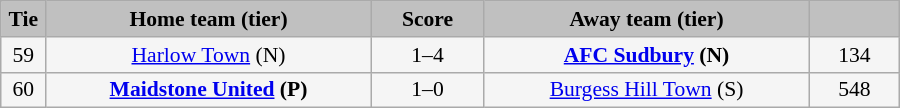<table class="wikitable" style="width: 600px; background:WhiteSmoke; text-align:center; font-size:90%">
<tr>
<td scope="col" style="width:  5.00%; background:silver;"><strong>Tie</strong></td>
<td scope="col" style="width: 36.25%; background:silver;"><strong>Home team (tier)</strong></td>
<td scope="col" style="width: 12.50%; background:silver;"><strong>Score</strong></td>
<td scope="col" style="width: 36.25%; background:silver;"><strong>Away team (tier)</strong></td>
<td scope="col" style="width: 10.00%; background:silver;"><strong></strong></td>
</tr>
<tr>
<td>59</td>
<td><a href='#'>Harlow Town</a> (N)</td>
<td>1–4</td>
<td><strong><a href='#'>AFC Sudbury</a> (N)</strong></td>
<td>134</td>
</tr>
<tr>
<td>60</td>
<td><strong><a href='#'>Maidstone United</a> (P)</strong></td>
<td>1–0</td>
<td><a href='#'>Burgess Hill Town</a> (S)</td>
<td>548</td>
</tr>
</table>
